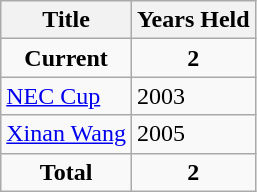<table class="wikitable">
<tr>
<th>Title</th>
<th>Years Held</th>
</tr>
<tr>
<td align="center"><strong>Current</strong></td>
<td align="center"><strong>2</strong></td>
</tr>
<tr>
<td> <a href='#'>NEC Cup</a></td>
<td>2003</td>
</tr>
<tr>
<td> <a href='#'>Xinan Wang</a></td>
<td>2005</td>
</tr>
<tr>
<td align="center"><strong>Total</strong></td>
<td align="center"><strong>2</strong></td>
</tr>
</table>
